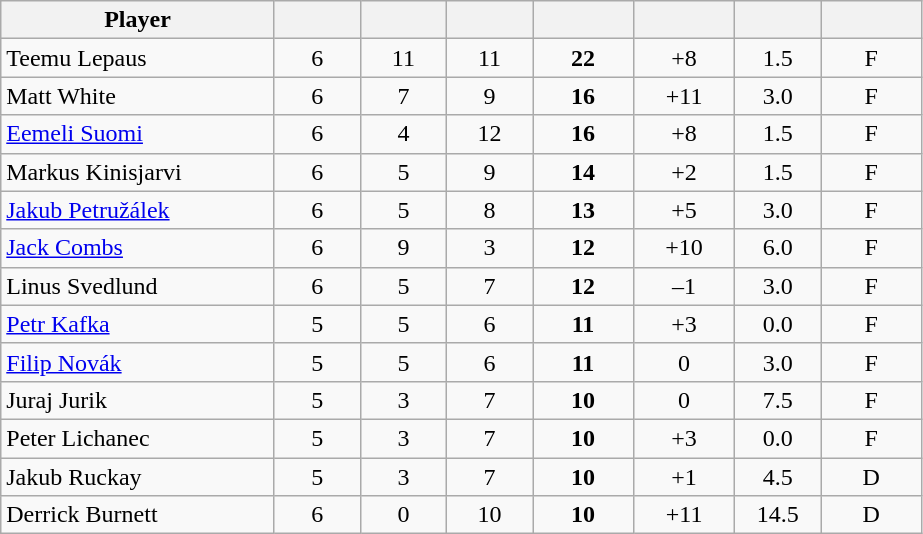<table class="wikitable sortable" style="text-align:center;">
<tr>
<th width="175px">Player</th>
<th width="50px"></th>
<th width="50px"></th>
<th width="50px"></th>
<th width="60px"></th>
<th width="60px"></th>
<th width="50px"></th>
<th width="60px"></th>
</tr>
<tr>
<td align="left"> Teemu Lepaus</td>
<td>6</td>
<td>11</td>
<td>11</td>
<td><strong>22</strong></td>
<td>+8</td>
<td>1.5</td>
<td>F</td>
</tr>
<tr>
<td align="left"> Matt White</td>
<td>6</td>
<td>7</td>
<td>9</td>
<td><strong>16</strong></td>
<td>+11</td>
<td>3.0</td>
<td>F</td>
</tr>
<tr>
<td align="left"> <a href='#'>Eemeli Suomi</a></td>
<td>6</td>
<td>4</td>
<td>12</td>
<td><strong>16</strong></td>
<td>+8</td>
<td>1.5</td>
<td>F</td>
</tr>
<tr>
<td align="left"> Markus Kinisjarvi</td>
<td>6</td>
<td>5</td>
<td>9</td>
<td><strong>14</strong></td>
<td>+2</td>
<td>1.5</td>
<td>F</td>
</tr>
<tr>
<td align="left"> <a href='#'>Jakub Petružálek</a></td>
<td>6</td>
<td>5</td>
<td>8</td>
<td><strong>13</strong></td>
<td>+5</td>
<td>3.0</td>
<td>F</td>
</tr>
<tr>
<td align="left"> <a href='#'>Jack Combs</a></td>
<td>6</td>
<td>9</td>
<td>3</td>
<td><strong>12</strong></td>
<td>+10</td>
<td>6.0</td>
<td>F</td>
</tr>
<tr>
<td align="left"> Linus Svedlund</td>
<td>6</td>
<td>5</td>
<td>7</td>
<td><strong>12</strong></td>
<td>–1</td>
<td>3.0</td>
<td>F</td>
</tr>
<tr>
<td align="left"> <a href='#'>Petr Kafka</a></td>
<td>5</td>
<td>5</td>
<td>6</td>
<td><strong>11</strong></td>
<td>+3</td>
<td>0.0</td>
<td>F</td>
</tr>
<tr>
<td align="left"> <a href='#'>Filip Novák</a></td>
<td>5</td>
<td>5</td>
<td>6</td>
<td><strong>11</strong></td>
<td>0</td>
<td>3.0</td>
<td>F</td>
</tr>
<tr>
<td align="left"> Juraj Jurik</td>
<td>5</td>
<td>3</td>
<td>7</td>
<td><strong>10</strong></td>
<td>0</td>
<td>7.5</td>
<td>F</td>
</tr>
<tr>
<td align="left"> Peter Lichanec</td>
<td>5</td>
<td>3</td>
<td>7</td>
<td><strong>10</strong></td>
<td>+3</td>
<td>0.0</td>
<td>F</td>
</tr>
<tr>
<td align="left"> Jakub Ruckay</td>
<td>5</td>
<td>3</td>
<td>7</td>
<td><strong>10</strong></td>
<td>+1</td>
<td>4.5</td>
<td>D</td>
</tr>
<tr>
<td align="left"> Derrick Burnett</td>
<td>6</td>
<td>0</td>
<td>10</td>
<td><strong>10</strong></td>
<td>+11</td>
<td>14.5</td>
<td>D</td>
</tr>
</table>
